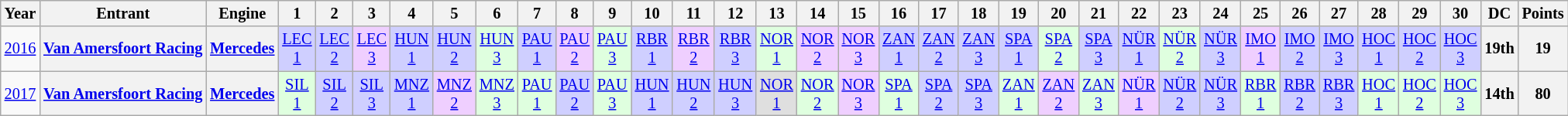<table class="wikitable" style="text-align:center; font-size:85%">
<tr>
<th>Year</th>
<th>Entrant</th>
<th>Engine</th>
<th>1</th>
<th>2</th>
<th>3</th>
<th>4</th>
<th>5</th>
<th>6</th>
<th>7</th>
<th>8</th>
<th>9</th>
<th>10</th>
<th>11</th>
<th>12</th>
<th>13</th>
<th>14</th>
<th>15</th>
<th>16</th>
<th>17</th>
<th>18</th>
<th>19</th>
<th>20</th>
<th>21</th>
<th>22</th>
<th>23</th>
<th>24</th>
<th>25</th>
<th>26</th>
<th>27</th>
<th>28</th>
<th>29</th>
<th>30</th>
<th>DC</th>
<th>Points</th>
</tr>
<tr>
<td><a href='#'>2016</a></td>
<th nowrap><a href='#'>Van Amersfoort Racing</a></th>
<th nowrap><a href='#'>Mercedes</a></th>
<td style="background:#CFCFFF;"><a href='#'>LEC<br>1</a><br></td>
<td style="background:#CFCFFF;"><a href='#'>LEC<br>2</a><br></td>
<td style="background:#EFCFFF;"><a href='#'>LEC<br>3</a><br></td>
<td style="background:#CFCFFF;"><a href='#'>HUN<br>1</a><br></td>
<td style="background:#CFCFFF;"><a href='#'>HUN<br>2</a><br></td>
<td style="background:#DFFFDF;"><a href='#'>HUN<br>3</a><br></td>
<td style="background:#CFCFFF;"><a href='#'>PAU<br>1</a><br></td>
<td style="background:#EFCFFF;"><a href='#'>PAU<br>2</a><br></td>
<td style="background:#DFFFDF;"><a href='#'>PAU<br>3</a><br></td>
<td style="background:#CFCFFF;"><a href='#'>RBR<br>1</a><br></td>
<td style="background:#EFCFFF;"><a href='#'>RBR<br>2</a><br></td>
<td style="background:#CFCFFF;"><a href='#'>RBR<br>3</a><br></td>
<td style="background:#DFFFDF;"><a href='#'>NOR<br>1</a><br></td>
<td style="background:#EFCFFF;"><a href='#'>NOR<br>2</a><br></td>
<td style="background:#EFCFFF;"><a href='#'>NOR<br>3</a><br></td>
<td style="background:#CFCFFF;"><a href='#'>ZAN<br>1</a><br></td>
<td style="background:#CFCFFF;"><a href='#'>ZAN<br>2</a><br></td>
<td style="background:#CFCFFF;"><a href='#'>ZAN<br>3</a><br></td>
<td style="background:#CFCFFF;"><a href='#'>SPA<br>1</a><br></td>
<td style="background:#DFFFDF;"><a href='#'>SPA<br>2</a><br></td>
<td style="background:#CFCFFF;"><a href='#'>SPA<br>3</a><br></td>
<td style="background:#CFCFFF;"><a href='#'>NÜR<br>1</a><br></td>
<td style="background:#DFFFDF;"><a href='#'>NÜR<br>2</a><br></td>
<td style="background:#CFCFFF;"><a href='#'>NÜR<br>3</a><br></td>
<td style="background:#EFCFFF;"><a href='#'>IMO<br>1</a><br></td>
<td style="background:#CFCFFF;"><a href='#'>IMO<br>2</a><br></td>
<td style="background:#CFCFFF;"><a href='#'>IMO<br>3</a><br></td>
<td style="background:#CFCFFF;"><a href='#'>HOC<br>1</a><br></td>
<td style="background:#CFCFFF;"><a href='#'>HOC<br>2</a><br></td>
<td style="background:#CFCFFF;"><a href='#'>HOC<br>3</a><br></td>
<th>19th</th>
<th>19</th>
</tr>
<tr>
<td><a href='#'>2017</a></td>
<th nowrap><a href='#'>Van Amersfoort Racing</a></th>
<th nowrap><a href='#'>Mercedes</a></th>
<td style="background:#DFFFDF;"><a href='#'>SIL<br>1</a><br></td>
<td style="background:#CFCFFF;"><a href='#'>SIL<br>2</a><br></td>
<td style="background:#CFCFFF;"><a href='#'>SIL<br>3</a><br></td>
<td style="background:#CFCFFF;"><a href='#'>MNZ<br>1</a><br></td>
<td style="background:#EFCFFF;"><a href='#'>MNZ<br>2</a><br></td>
<td style="background:#DFFFDF;"><a href='#'>MNZ<br>3</a><br></td>
<td style="background:#DFFFDF;"><a href='#'>PAU<br>1</a><br></td>
<td style="background:#CFCFFF;"><a href='#'>PAU<br>2</a><br></td>
<td style="background:#DFFFDF;"><a href='#'>PAU<br>3</a><br></td>
<td style="background:#CFCFFF;"><a href='#'>HUN<br>1</a><br></td>
<td style="background:#CFCFFF;"><a href='#'>HUN<br>2</a><br></td>
<td style="background:#CFCFFF;"><a href='#'>HUN<br>3</a><br></td>
<td style="background:#DFDFDF;"><a href='#'>NOR<br>1</a><br></td>
<td style="background:#DFFFDF;"><a href='#'>NOR<br>2</a><br></td>
<td style="background:#EFCFFF;"><a href='#'>NOR<br>3</a><br></td>
<td style="background:#DFFFDF;"><a href='#'>SPA<br>1</a><br></td>
<td style="background:#CFCFFF;"><a href='#'>SPA<br>2</a><br></td>
<td style="background:#CFCFFF;"><a href='#'>SPA<br>3</a><br></td>
<td style="background:#DFFFDF;"><a href='#'>ZAN<br>1</a><br></td>
<td style="background:#EFCFFF;"><a href='#'>ZAN<br>2</a><br></td>
<td style="background:#DFFFDF;"><a href='#'>ZAN<br>3</a><br></td>
<td style="background:#EFCFFF;"><a href='#'>NÜR<br>1</a><br></td>
<td style="background:#CFCFFF;"><a href='#'>NÜR<br>2</a><br></td>
<td style="background:#CFCFFF;"><a href='#'>NÜR<br>3</a><br></td>
<td style="background:#DFFFDF;"><a href='#'>RBR<br>1</a><br></td>
<td style="background:#CFCFFF;"><a href='#'>RBR<br>2</a><br></td>
<td style="background:#CFCFFF;"><a href='#'>RBR<br>3</a><br></td>
<td style="background:#DFFFDF;"><a href='#'>HOC<br>1</a><br></td>
<td style="background:#DFFFDF;"><a href='#'>HOC<br>2</a><br></td>
<td style="background:#DFFFDF;"><a href='#'>HOC<br>3</a><br></td>
<th>14th</th>
<th>80</th>
</tr>
</table>
